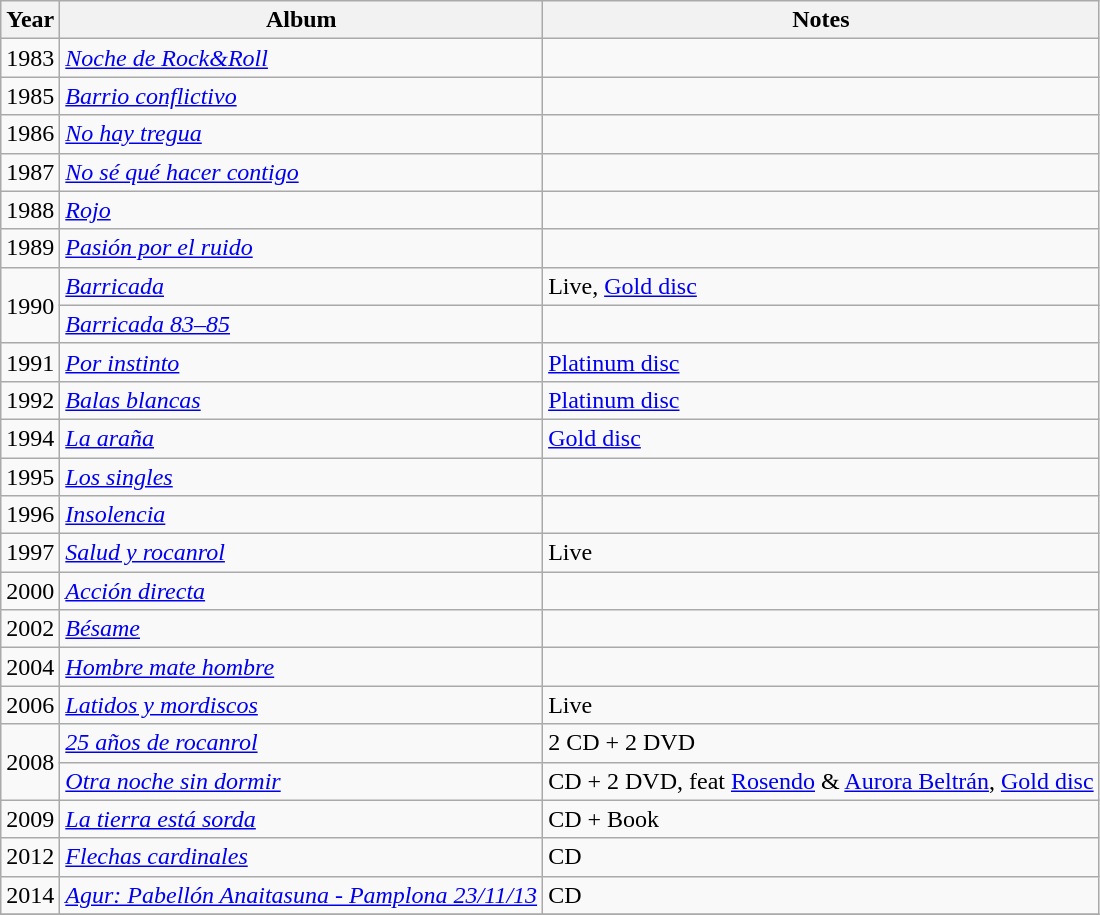<table class="wikitable" border="1">
<tr>
<th>Year</th>
<th>Album</th>
<th>Notes</th>
</tr>
<tr>
<td>1983</td>
<td><em><a href='#'>Noche de Rock&Roll</a></em></td>
<td></td>
</tr>
<tr>
<td>1985</td>
<td><em><a href='#'>Barrio conflictivo</a></em></td>
<td></td>
</tr>
<tr>
<td>1986</td>
<td><em><a href='#'>No hay tregua</a></em></td>
<td></td>
</tr>
<tr>
<td>1987</td>
<td><em><a href='#'>No sé qué hacer contigo</a></em></td>
<td></td>
</tr>
<tr>
<td>1988</td>
<td><em><a href='#'>Rojo</a></em></td>
<td></td>
</tr>
<tr>
<td>1989</td>
<td><em><a href='#'>Pasión por el ruido</a></em></td>
<td></td>
</tr>
<tr>
<td rowspan= "2">1990</td>
<td><em><a href='#'>Barricada</a></em></td>
<td>Live, <a href='#'>Gold disc</a></td>
</tr>
<tr>
<td><em><a href='#'>Barricada 83–85</a></em></td>
<td></td>
</tr>
<tr>
<td>1991</td>
<td><em><a href='#'>Por instinto</a></em></td>
<td><a href='#'>Platinum disc</a></td>
</tr>
<tr>
<td>1992</td>
<td><em><a href='#'>Balas blancas</a></em></td>
<td><a href='#'>Platinum disc</a></td>
</tr>
<tr>
<td>1994</td>
<td><em><a href='#'>La araña</a></em></td>
<td><a href='#'>Gold disc</a></td>
</tr>
<tr>
<td>1995</td>
<td><em><a href='#'>Los singles</a></em></td>
<td></td>
</tr>
<tr>
<td>1996</td>
<td><em><a href='#'>Insolencia</a></em></td>
<td></td>
</tr>
<tr>
<td>1997</td>
<td><em><a href='#'>Salud y rocanrol</a></em></td>
<td>Live</td>
</tr>
<tr>
<td>2000</td>
<td><em><a href='#'>Acción directa</a></em></td>
<td></td>
</tr>
<tr>
<td>2002</td>
<td><em><a href='#'>Bésame</a></em></td>
<td></td>
</tr>
<tr>
<td>2004</td>
<td><em><a href='#'>Hombre mate hombre</a></em></td>
<td></td>
</tr>
<tr>
<td>2006</td>
<td><em><a href='#'>Latidos y mordiscos</a></em></td>
<td>Live</td>
</tr>
<tr>
<td rowspan= "2">2008</td>
<td><em><a href='#'>25 años de rocanrol</a></em></td>
<td>2 CD + 2 DVD</td>
</tr>
<tr>
<td><em><a href='#'>Otra noche sin dormir</a></em></td>
<td>CD + 2 DVD, feat <a href='#'>Rosendo</a> & <a href='#'>Aurora Beltrán</a>, <a href='#'>Gold disc</a></td>
</tr>
<tr>
<td>2009</td>
<td><em><a href='#'>La tierra está sorda</a></em></td>
<td>CD + Book</td>
</tr>
<tr>
<td>2012</td>
<td><em><a href='#'>Flechas cardinales</a></em></td>
<td>CD</td>
</tr>
<tr>
<td>2014</td>
<td><em><a href='#'>Agur: Pabellón Anaitasuna - Pamplona 23/11/13</a></em></td>
<td>CD</td>
</tr>
<tr>
</tr>
</table>
